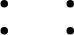<table>
<tr>
<td><br><ul><li></li><li></li></ul></td>
<td><br><ul><li></li><li></li></ul></td>
</tr>
</table>
